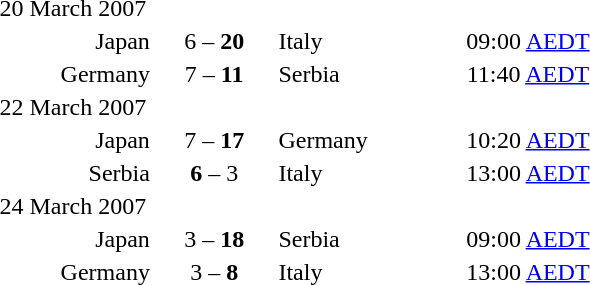<table style="text-align:center" width=400>
<tr>
<th width=10%></th>
<th width=10%></th>
<th width=15%></th>
<th width=10%></th>
</tr>
<tr align="left">
<td colspan=2>20 March 2007</td>
</tr>
<tr>
<td align="right">Japan</td>
<td>6 – <strong>20</strong></td>
<td align="left">Italy</td>
<td>09:00 <a href='#'>AEDT</a></td>
</tr>
<tr>
<td align="right">Germany</td>
<td>7 – <strong>11</strong></td>
<td align="left">Serbia</td>
<td>11:40 <a href='#'>AEDT</a></td>
</tr>
<tr align="left">
<td colspan=2>22 March 2007</td>
</tr>
<tr>
<td align="right">Japan</td>
<td>7 – <strong>17</strong></td>
<td align="left">Germany</td>
<td>10:20 <a href='#'>AEDT</a></td>
</tr>
<tr>
<td align="right">Serbia</td>
<td><strong>6</strong> – 3</td>
<td align="left">Italy</td>
<td>13:00 <a href='#'>AEDT</a></td>
</tr>
<tr align="left">
<td colspan=2>24 March 2007</td>
</tr>
<tr>
<td align="right">Japan</td>
<td>3 – <strong>18</strong></td>
<td align="left">Serbia</td>
<td>09:00 <a href='#'>AEDT</a></td>
</tr>
<tr>
<td align="right">Germany</td>
<td>3 – <strong>8</strong></td>
<td align="left">Italy</td>
<td>13:00 <a href='#'>AEDT</a></td>
</tr>
</table>
